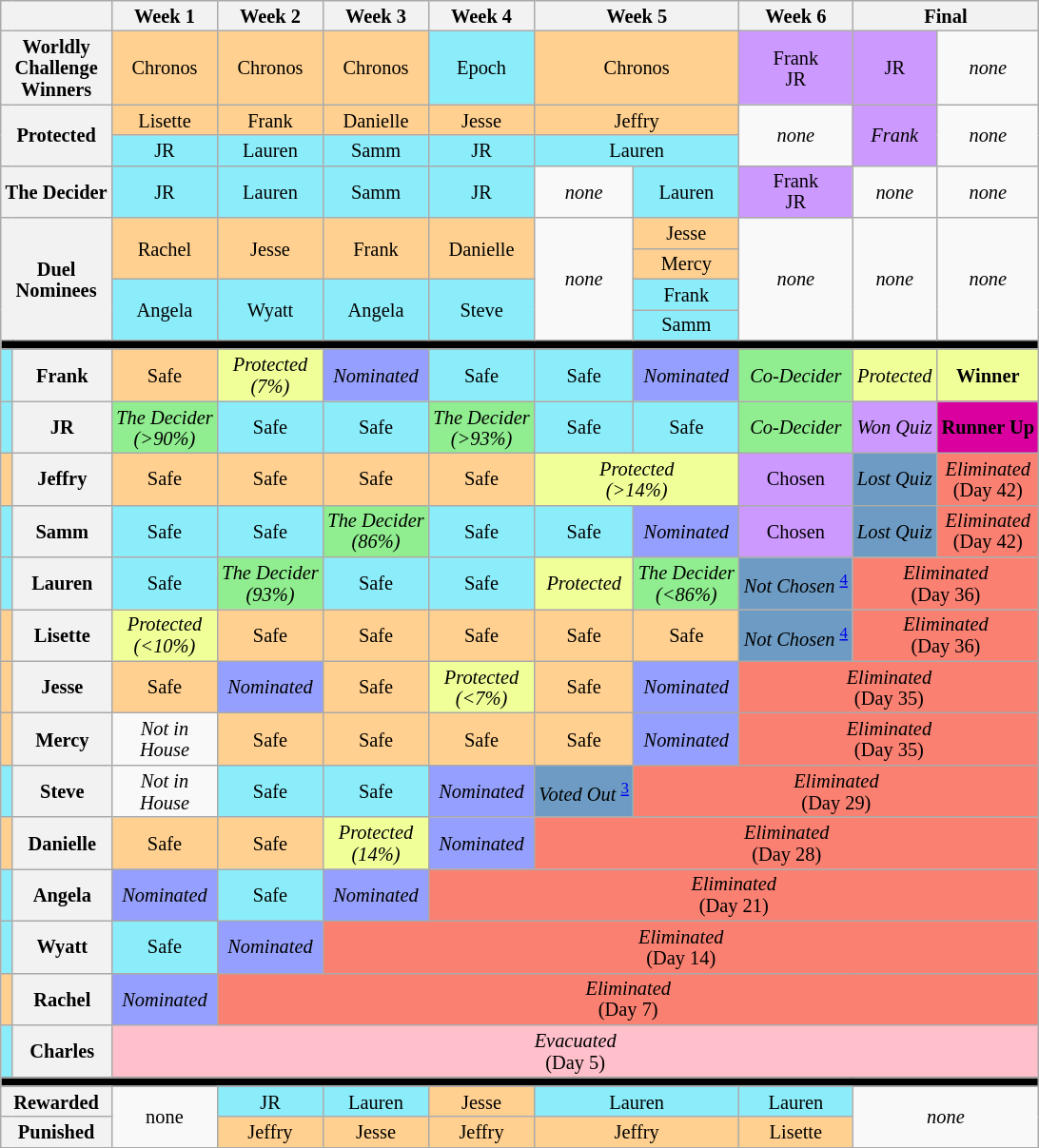<table class="wikitable" style="text-align:center; font-size:85%; line-height:15px;">
<tr>
<th colspan="2" rowspan="1"></th>
<th>Week 1</th>
<th>Week 2</th>
<th>Week 3</th>
<th>Week 4</th>
<th colspan="2">Week 5</th>
<th colspan="1">Week 6</th>
<th colspan="2">Final</th>
</tr>
<tr>
<th colspan="2">Worldly <br>Challenge <br>Winners</th>
<td bgcolor="FFD08F" colspan="1">Chronos</td>
<td bgcolor="FFD08F" colspan="1">Chronos</td>
<td bgcolor="FFD08F" colspan="1">Chronos</td>
<td bgcolor="8CEDFA" colspan="1">Epoch</td>
<td bgcolor="FFD08F" colspan="2">Chronos</td>
<td bgcolor="cc99ff" colspan="1">Frank<br>JR</td>
<td bgcolor="cc99ff" colspan="1">JR</td>
<td bgcolor="" colspan="1" rowspan="1"><em>none</em></td>
</tr>
<tr>
<th colspan="2" rowspan="2">Protected</th>
<td bgcolor="FFD08F" colspan="1">Lisette</td>
<td bgcolor="FFD08F" colspan="1">Frank</td>
<td bgcolor="FFD08F" colspan="1">Danielle</td>
<td bgcolor="FFD08F" colspan="1">Jesse</td>
<td bgcolor="FFD08F" colspan="2">Jeffry</td>
<td bgcolor="" colspan="1" rowspan="2"><em>none</em></td>
<td bgcolor="cc99ff" colspan="1" rowspan="2"><em>Frank</em></td>
<td bgcolor="" colspan="1" rowspan="2"><em>none</em></td>
</tr>
<tr>
<td bgcolor="8CEDFA" colspan="1">JR</td>
<td bgcolor="8CEDFA" colspan="1">Lauren</td>
<td bgcolor="8CEDFA" colspan="1">Samm</td>
<td bgcolor="8CEDFA" colspan="1">JR</td>
<td bgcolor="8CEDFA" colspan="2">Lauren</td>
</tr>
<tr>
<th colspan="2">The Decider</th>
<td bgcolor="8CEDFA" colspan="1">JR</td>
<td bgcolor="8CEDFA" colspan="1">Lauren</td>
<td bgcolor="8CEDFA" colspan="1">Samm</td>
<td bgcolor="8CEDFA" colspan="1">JR</td>
<td><em>none</em></td>
<td bgcolor="8CEDFA" colspan="1">Lauren</td>
<td bgcolor="cc99ff" colspan="1">Frank<br>JR</td>
<td><em>none</em></td>
<td><em>none</em></td>
</tr>
<tr>
<th colspan="2" rowspan="4">Duel<br>Nominees</th>
<td bgcolor="FFD08F" colspan="1" rowspan="2">Rachel</td>
<td bgcolor="FFD08F" colspan="1" rowspan="2">Jesse</td>
<td bgcolor="FFD08F" colspan="1" rowspan="2">Frank</td>
<td bgcolor="FFD08F" colspan="1" rowspan="2">Danielle</td>
<td bgcolor="" colspan="1" rowspan="4"><em>none</em></td>
<td bgcolor="FFD08F" colspan="1">Jesse</td>
<td bgcolor="" colspan="1" rowspan="4"><em>none</em></td>
<td bgcolor="" colspan="1" rowspan="4"><em>none</em></td>
<td bgcolor="" colspan="1" rowspan="4"><em>none</em></td>
</tr>
<tr>
<td bgcolor="FFD08F" colspan="1">Mercy</td>
</tr>
<tr>
<td bgcolor="8CEDFA" colspan="1" rowspan="2">Angela</td>
<td bgcolor="8CEDFA" colspan="1" rowspan="2">Wyatt</td>
<td bgcolor="8CEDFA" colspan="1" rowspan="2">Angela</td>
<td bgcolor="8CEDFA" colspan="1" rowspan="2">Steve</td>
<td bgcolor="8CEDFA" colspan="1">Frank</td>
</tr>
<tr>
<td bgcolor="8CEDFA" colspan="1">Samm</td>
</tr>
<tr>
<th style="background:#000;" colspan="13"></th>
</tr>
<tr>
<th style="background:#8CEDFA;"></th>
<th>Frank</th>
<td bgcolor="FFD08F" colspan="1">Safe</td>
<td bgcolor="F1FF99"><em>Protected</em><br><em>(7%)</em></td>
<td style="background:#959ffd;"><em>Nominated</em></td>
<td bgcolor="8CEDFA" colspan="1">Safe</td>
<td bgcolor="8CEDFA" colspan="1">Safe</td>
<td style="background:#959ffd;"><em>Nominated</em></td>
<td bgcolor="LightGreen"><em>Co-Decider</em></td>
<td bgcolor="F1FF99"><em>Protected</em></td>
<td bgcolor="F1FF99"><strong>Winner</strong></td>
</tr>
<tr>
<th style="background:#8CEDFA;"></th>
<th>JR</th>
<td bgcolor="LightGreen"><em>The Decider</em><br><em>(>90%)</em></td>
<td bgcolor="8CEDFA" colspan="1">Safe</td>
<td bgcolor="8CEDFA" colspan="1">Safe</td>
<td bgcolor="LightGreen"><em>The Decider</em><br><em>(>93%)</em></td>
<td bgcolor="8CEDFA" colspan="1">Safe</td>
<td bgcolor="8CEDFA" colspan="1">Safe</td>
<td bgcolor="LightGreen"><em>Co-Decider</em></td>
<td bgcolor="cc99ff" colspan="1"><em>Won Quiz</em></td>
<td bgcolor="darkgray;" colspan="1"><strong>Runner Up</strong></td>
</tr>
<tr>
<th style="background:#FFD08F;"></th>
<th>Jeffry</th>
<td bgcolor="FFD08F" colspan="1">Safe</td>
<td bgcolor="FFD08F" colspan="1">Safe</td>
<td bgcolor="FFD08F" colspan="1">Safe</td>
<td bgcolor="FFD08F" colspan="1">Safe</td>
<td bgcolor="F1FF99" colspan="2"><em>Protected</em><br><em>(>14%)</em></td>
<td bgcolor="cc99ff" colspan="1">Chosen</td>
<td style="background:#6D9BC3;"><em>Lost Quiz</em></td>
<td style="background:Salmon;" colspan="3"><em>Eliminated</em><br>(Day 42)</td>
</tr>
<tr>
<th style="background:#8CEDFA;"></th>
<th>Samm</th>
<td bgcolor="8CEDFA" colspan="1">Safe</td>
<td bgcolor="8CEDFA" colspan="1">Safe</td>
<td bgcolor="LightGreen"><em>The Decider</em><br><em>(86%)</em></td>
<td bgcolor="8CEDFA" colspan="1">Safe</td>
<td bgcolor="8CEDFA" colspan="1">Safe</td>
<td style="background:#959ffd;"><em>Nominated</em></td>
<td bgcolor="cc99ff" colspan="1">Chosen</td>
<td style="background:#6D9BC3;"><em>Lost Quiz</em></td>
<td style="background:Salmon;" colspan="3"><em>Eliminated</em><br>(Day 42)</td>
</tr>
<tr>
<th style="background:#8CEDFA;"></th>
<th>Lauren</th>
<td bgcolor="8CEDFA" colspan="1">Safe</td>
<td bgcolor="LightGreen"><em>The Decider</em><br><em>(93%)</em></td>
<td bgcolor="8CEDFA" colspan="1">Safe</td>
<td bgcolor="8CEDFA" colspan="1">Safe</td>
<td bgcolor="F1FF99"><em>Protected</em></td>
<td bgcolor="LightGreen"><em>The Decider</em><br><em>(<86%)</em></td>
<td style="background:#6D9BC3;"><em>Not Chosen</em> <sup><a href='#'>4</a></sup></td>
<td style="background:Salmon;" colspan="4"><em>Eliminated</em><br>(Day 36)</td>
</tr>
<tr>
<th style="background:#FFD08F;"></th>
<th>Lisette</th>
<td bgcolor="F1FF99"><em>Protected</em><br><em>(<10%)</em></td>
<td bgcolor="FFD08F" colspan="1">Safe</td>
<td bgcolor="FFD08F" colspan="1">Safe</td>
<td bgcolor="FFD08F" colspan="1">Safe</td>
<td bgcolor="FFD08F" colspan="1">Safe</td>
<td bgcolor="FFD08F" colspan="1">Safe</td>
<td style="background:#6D9BC3;"><em>Not Chosen</em> <sup><a href='#'>4</a></sup></td>
<td style="background:Salmon;" colspan="4"><em>Eliminated</em><br>(Day 36)</td>
</tr>
<tr>
<th style="background:#FFD08F;"></th>
<th>Jesse</th>
<td bgcolor="FFD08F" colspan="1">Safe</td>
<td style="background:#959ffd;"><em>Nominated</em></td>
<td bgcolor="FFD08F" colspan="1">Safe</td>
<td bgcolor="F1FF99"><em>Protected</em><br><em>(<7%)</em></td>
<td bgcolor="FFD08F" colspan="1">Safe</td>
<td style="background:#959ffd;"><em>Nominated</em></td>
<td style="background:Salmon;" colspan="4"><em>Eliminated</em><br>(Day 35)</td>
</tr>
<tr>
<th style="background:#FFD08F;"></th>
<th>Mercy</th>
<td colspan="1"><em>Not in<br>House</em></td>
<td bgcolor="FFD08F" colspan="1">Safe</td>
<td bgcolor="FFD08F" colspan="1">Safe</td>
<td bgcolor="FFD08F" colspan="1">Safe</td>
<td bgcolor="FFD08F" colspan="1">Safe</td>
<td style="background:#959ffd;"><em>Nominated</em></td>
<td style="background:Salmon;" colspan="4"><em>Eliminated</em><br>(Day 35)</td>
</tr>
<tr>
<th style="background:#8CEDFA;"></th>
<th>Steve</th>
<td colspan="1"><em>Not in<br>House</em></td>
<td bgcolor="8CEDFA" colspan="1">Safe</td>
<td bgcolor="8CEDFA" colspan="1">Safe</td>
<td style="background:#959ffd;"><em>Nominated</em></td>
<td style="background:#6D9BC3;"><em>Voted Out</em> <sup><a href='#'>3</a></sup></td>
<td style="background:Salmon;" colspan="5"><em>Eliminated</em><br>(Day 29)</td>
</tr>
<tr>
<th style="background:#FFD08F;"></th>
<th>Danielle</th>
<td bgcolor="FFD08F" colspan="1">Safe</td>
<td bgcolor="FFD08F" colspan="1">Safe</td>
<td bgcolor="F1FF99"><em>Protected</em><br><em>(14%)</em></td>
<td style="background:#959ffd;"><em>Nominated</em></td>
<td style="background:Salmon;" colspan="6"><em>Eliminated</em><br>(Day 28)</td>
</tr>
<tr>
<td style="background:#8CEDFA;"></td>
<th>Angela</th>
<td style="background:#959ffd;"><em>Nominated</em></td>
<td bgcolor="8CEDFA" colspan="1">Safe</td>
<td style="background:#959ffd;"><em>Nominated</em></td>
<td style="background:Salmon;" colspan="7"><em>Eliminated</em><br>(Day 21)</td>
</tr>
<tr>
<th style="background:#8CEDFA;"></th>
<th>Wyatt</th>
<td bgcolor="8CEDFA" colspan="1">Safe</td>
<td style="background:#959ffd;"><em>Nominated</em></td>
<td style="background:Salmon;" colspan="8"><em>Eliminated</em><br>(Day 14)</td>
</tr>
<tr>
<th style="background:#FFD08F;"></th>
<th>Rachel</th>
<td style="background:#959ffd;"><em>Nominated</em></td>
<td style="background:Salmon;" colspan="9"><em>Eliminated</em><br>(Day 7)</td>
</tr>
<tr>
<th style="background:#8CEDFA;"></th>
<th>Charles</th>
<td style="background:Pink;" colspan="10"><em>Evacuated</em><br>(Day 5)</td>
</tr>
<tr>
<th style="background:#000;" colspan="13"></th>
</tr>
<tr>
<th colspan="2">Rewarded</th>
<td rowspan="2">none</td>
<td bgcolor="8CEDFA" colspan="1">JR</td>
<td bgcolor="8CEDFA" colspan="1">Lauren</td>
<td bgcolor="FFD08F" colspan="1">Jesse</td>
<td bgcolor="8CEDFA" colspan="2">Lauren</td>
<td bgcolor="8CEDFA" colspan="1">Lauren</td>
<td bgcolor="" rowspan="2" colspan="2"><em>none</em></td>
</tr>
<tr>
<th colspan="2">Punished</th>
<td bgcolor="FFD08F" colspan="1">Jeffry</td>
<td bgcolor="FFD08F" colspan="1">Jesse</td>
<td bgcolor="FFD08F" colspan="1">Jeffry</td>
<td bgcolor="FFD08F" colspan="2">Jeffry</td>
<td bgcolor="FFD08F" colspan="1">Lisette</td>
</tr>
<tr>
</tr>
</table>
